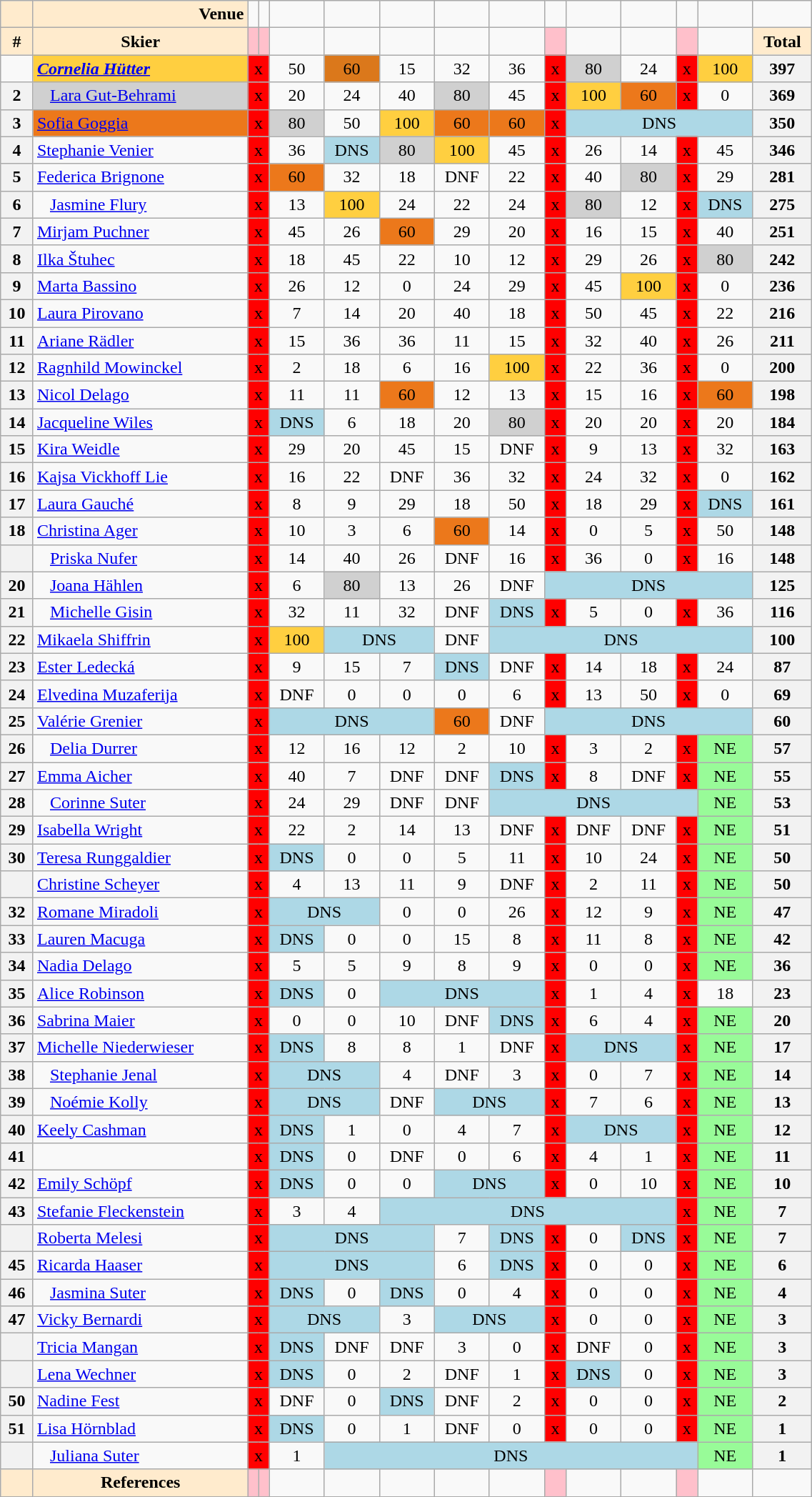<table class="wikitable" width=60% style="font-size:100%; text-align:center;">
<tr>
<td bgcolor=ffebcd></td>
<td align=right bgcolor=ffebcd><strong>Venue</strong></td>
<td></td>
<td></td>
<td></td>
<td></td>
<td></td>
<td></td>
<td></td>
<td></td>
<td></td>
<td></td>
<td></td>
<td></td>
</tr>
<tr>
<td bgcolor=ffebcd><strong>#</strong></td>
<td bgcolor=ffebcd><strong>Skier</strong></td>
<td bgcolor=pink><br></td>
<td bgcolor=pink><br></td>
<td></td>
<td></td>
<td></td>
<td></td>
<td></td>
<td bgcolor=pink></td>
<td></td>
<td></td>
<td bgcolor=pink></td>
<td></td>
<td bgcolor=ffebcd><strong>Total</strong></td>
</tr>
<tr>
<td></td>
<td align=left bgcolor=ffcf40> <strong><em><a href='#'>Cornelia Hütter</a></em></strong></td>
<td bgcolor=red colspan=2>x</td>
<td>50</td>
<td bgcolor=db781b>60</td>
<td>15</td>
<td>32</td>
<td>36</td>
<td bgcolor=red>x</td>
<td bgcolor=d0d0d0>80</td>
<td>24</td>
<td bgcolor=red>x</td>
<td bgcolor=ffcf40>100</td>
<th>397</th>
</tr>
<tr>
<th>2</th>
<td align=left bgcolor=d0d0d0>   <a href='#'>Lara Gut-Behrami</a></td>
<td bgcolor=red colspan=2>x</td>
<td>20</td>
<td>24</td>
<td>40</td>
<td bgcolor=d0d0d0>80</td>
<td>45</td>
<td bgcolor=red>x</td>
<td bgcolor=ffcf40>100</td>
<td bgcolor=ec781b>60</td>
<td bgcolor=red>x</td>
<td>0</td>
<th>369</th>
</tr>
<tr>
<th>3</th>
<td align=left bgcolor=ec781b> <a href='#'>Sofia Goggia</a></td>
<td bgcolor=red colspan=2>x</td>
<td bgcolor=d0d0d0>80</td>
<td>50</td>
<td bgcolor=ffcf40>100</td>
<td bgcolor=ec781b>60</td>
<td bgcolor=ec781b>60</td>
<td bgcolor=red>x</td>
<td colspan=4 bgcolor=add8e6>DNS</td>
<th>350</th>
</tr>
<tr>
<th>4</th>
<td align=left> <a href='#'>Stephanie Venier</a></td>
<td bgcolor=red colspan=2>x</td>
<td>36</td>
<td bgcolor=add8e6>DNS</td>
<td bgcolor=d0d0d0>80</td>
<td bgcolor=ffcf40>100</td>
<td>45</td>
<td bgcolor=red>x</td>
<td>26</td>
<td>14</td>
<td bgcolor=red>x</td>
<td>45</td>
<th>346</th>
</tr>
<tr>
<th>5</th>
<td align=left> <a href='#'>Federica Brignone</a></td>
<td bgcolor=red colspan=2>x</td>
<td bgcolor=ec781b>60</td>
<td>32</td>
<td>18</td>
<td>DNF</td>
<td>22</td>
<td bgcolor=red>x</td>
<td>40</td>
<td bgcolor=d0d0d0>80</td>
<td bgcolor=red>x</td>
<td>29</td>
<th>281</th>
</tr>
<tr>
<th>6</th>
<td align=left>   <a href='#'>Jasmine Flury</a></td>
<td bgcolor=red colspan=2>x</td>
<td>13</td>
<td bgcolor=ffcf40>100</td>
<td>24</td>
<td>22</td>
<td>24</td>
<td bgcolor=red>x</td>
<td bgcolor=d0d0d0>80</td>
<td>12</td>
<td bgcolor=red>x</td>
<td bgcolor=add8e6>DNS</td>
<th>275</th>
</tr>
<tr>
<th>7</th>
<td align=left> <a href='#'>Mirjam Puchner</a></td>
<td bgcolor=red colspan=2>x</td>
<td>45</td>
<td>26</td>
<td bgcolor=ec781b>60</td>
<td>29</td>
<td>20</td>
<td bgcolor=red>x</td>
<td>16</td>
<td>15</td>
<td bgcolor=red>x</td>
<td>40</td>
<th>251</th>
</tr>
<tr>
<th>8</th>
<td align=left> <a href='#'>Ilka Štuhec</a></td>
<td bgcolor=red colspan=2>x</td>
<td>18</td>
<td>45</td>
<td>22</td>
<td>10</td>
<td>12</td>
<td bgcolor=red>x</td>
<td>29</td>
<td>26</td>
<td bgcolor=red>x</td>
<td bgcolor=d0d0d0>80</td>
<th>242</th>
</tr>
<tr>
<th>9</th>
<td align=left> <a href='#'>Marta Bassino</a></td>
<td bgcolor=red colspan=2>x</td>
<td>26</td>
<td>12</td>
<td>0</td>
<td>24</td>
<td>29</td>
<td bgcolor=red>x</td>
<td>45</td>
<td bgcolor=ffcf40>100</td>
<td bgcolor=red>x</td>
<td>0</td>
<th>236</th>
</tr>
<tr>
<th>10</th>
<td align=left> <a href='#'>Laura Pirovano</a></td>
<td bgcolor=red colspan=2>x</td>
<td>7</td>
<td>14</td>
<td>20</td>
<td>40</td>
<td>18</td>
<td bgcolor=red>x</td>
<td>50</td>
<td>45</td>
<td bgcolor=red>x</td>
<td>22</td>
<th>216</th>
</tr>
<tr>
<th>11</th>
<td align=left> <a href='#'>Ariane Rädler</a></td>
<td bgcolor=red colspan=2>x</td>
<td>15</td>
<td>36</td>
<td>36</td>
<td>11</td>
<td>15</td>
<td bgcolor=red>x</td>
<td>32</td>
<td>40</td>
<td bgcolor=red>x</td>
<td>26</td>
<th>211</th>
</tr>
<tr>
<th>12</th>
<td align=left> <a href='#'>Ragnhild Mowinckel</a></td>
<td bgcolor=red colspan=2>x</td>
<td>2</td>
<td>18</td>
<td>6</td>
<td>16</td>
<td bgcolor=ffcf40>100</td>
<td bgcolor=red>x</td>
<td>22</td>
<td>36</td>
<td bgcolor=red>x</td>
<td>0</td>
<th>200</th>
</tr>
<tr>
<th>13</th>
<td align=left> <a href='#'>Nicol Delago</a></td>
<td bgcolor=red colspan=2>x</td>
<td>11</td>
<td>11</td>
<td bgcolor=ec781b>60</td>
<td>12</td>
<td>13</td>
<td bgcolor=red>x</td>
<td>15</td>
<td>16</td>
<td bgcolor=red>x</td>
<td bgcolor=ec781b>60</td>
<th>198</th>
</tr>
<tr>
<th>14</th>
<td align=left> <a href='#'>Jacqueline Wiles</a></td>
<td bgcolor=red colspan=2>x</td>
<td bgcolor=add8e6>DNS</td>
<td>6</td>
<td>18</td>
<td>20</td>
<td bgcolor=d0d0d0>80</td>
<td bgcolor=red>x</td>
<td>20</td>
<td>20</td>
<td bgcolor=red>x</td>
<td>20</td>
<th>184</th>
</tr>
<tr>
<th>15</th>
<td align=left> <a href='#'>Kira Weidle</a></td>
<td bgcolor=red colspan=2>x</td>
<td>29</td>
<td>20</td>
<td>45</td>
<td>15</td>
<td>DNF</td>
<td bgcolor=red>x</td>
<td>9</td>
<td>13</td>
<td bgcolor=red>x</td>
<td>32</td>
<th>163</th>
</tr>
<tr>
<th>16</th>
<td align=left> <a href='#'>Kajsa Vickhoff Lie</a></td>
<td bgcolor=red colspan=2>x</td>
<td>16</td>
<td>22</td>
<td>DNF</td>
<td>36</td>
<td>32</td>
<td bgcolor=red>x</td>
<td>24</td>
<td>32</td>
<td bgcolor=red>x</td>
<td>0</td>
<th>162</th>
</tr>
<tr>
<th>17</th>
<td align=left> <a href='#'>Laura Gauché</a></td>
<td bgcolor=red colspan=2>x</td>
<td>8</td>
<td>9</td>
<td>29</td>
<td>18</td>
<td>50</td>
<td bgcolor=red>x</td>
<td>18</td>
<td>29</td>
<td bgcolor=red>x</td>
<td bgcolor=add8e6>DNS</td>
<th>161</th>
</tr>
<tr>
<th>18</th>
<td align=left> <a href='#'>Christina Ager</a></td>
<td bgcolor=red colspan=2>x</td>
<td>10</td>
<td>3</td>
<td>6</td>
<td bgcolor=ec781b>60</td>
<td>14</td>
<td bgcolor=red>x</td>
<td>0</td>
<td>5</td>
<td bgcolor=red>x</td>
<td>50</td>
<th>148</th>
</tr>
<tr>
<th></th>
<td align=left>   <a href='#'>Priska Nufer</a></td>
<td bgcolor=red colspan=2>x</td>
<td>14</td>
<td>40</td>
<td>26</td>
<td>DNF</td>
<td>16</td>
<td bgcolor=red>x</td>
<td>36</td>
<td>0</td>
<td bgcolor=red>x</td>
<td>16</td>
<th>148</th>
</tr>
<tr>
<th>20</th>
<td align=left>   <a href='#'>Joana Hählen</a></td>
<td bgcolor=red colspan=2>x</td>
<td>6</td>
<td bgcolor=d0d0d0>80</td>
<td>13</td>
<td>26</td>
<td>DNF</td>
<td colspan=5 bgcolor=add8e6>DNS</td>
<th>125</th>
</tr>
<tr>
<th>21</th>
<td align=left>   <a href='#'>Michelle Gisin</a></td>
<td bgcolor=red colspan=2>x</td>
<td>32</td>
<td>11</td>
<td>32</td>
<td>DNF</td>
<td bgcolor=add8e6>DNS</td>
<td bgcolor=red>x</td>
<td>5</td>
<td>0</td>
<td bgcolor=red>x</td>
<td>36</td>
<th>116</th>
</tr>
<tr>
<th>22</th>
<td align=left> <a href='#'>Mikaela Shiffrin</a></td>
<td bgcolor=red colspan=2>x</td>
<td bgcolor=ffcf40>100</td>
<td colspan=2 bgcolor=add8e6>DNS</td>
<td>DNF</td>
<td colspan=6 bgcolor=add8e6>DNS</td>
<th>100</th>
</tr>
<tr>
<th>23</th>
<td align=left> <a href='#'>Ester Ledecká</a></td>
<td bgcolor=red colspan=2>x</td>
<td>9</td>
<td>15</td>
<td>7</td>
<td bgcolor=add8e6>DNS</td>
<td>DNF</td>
<td bgcolor=red>x</td>
<td>14</td>
<td>18</td>
<td bgcolor=red>x</td>
<td>24</td>
<th>87</th>
</tr>
<tr>
<th>24</th>
<td align=left> <a href='#'>Elvedina Muzaferija</a></td>
<td bgcolor=red colspan=2>x</td>
<td>DNF</td>
<td>0</td>
<td>0</td>
<td>0</td>
<td>6</td>
<td bgcolor=red>x</td>
<td>13</td>
<td>50</td>
<td bgcolor=red>x</td>
<td>0</td>
<th>69</th>
</tr>
<tr>
<th>25</th>
<td align=left> <a href='#'>Valérie Grenier</a></td>
<td bgcolor=red colspan=2>x</td>
<td colspan=3 bgcolor=add8e6>DNS</td>
<td bgcolor=ec781b>60</td>
<td>DNF</td>
<td colspan=5 bgcolor=add8e6>DNS</td>
<th>60</th>
</tr>
<tr>
<th>26</th>
<td align=left>   <a href='#'>Delia Durrer</a></td>
<td bgcolor=red colspan=2>x</td>
<td>12</td>
<td>16</td>
<td>12</td>
<td>2</td>
<td>10</td>
<td bgcolor=red>x</td>
<td>3</td>
<td>2</td>
<td bgcolor=red>x</td>
<td bgcolor=98fb98>NE</td>
<th>57</th>
</tr>
<tr>
<th>27</th>
<td align=left> <a href='#'>Emma Aicher</a></td>
<td bgcolor=red colspan=2>x</td>
<td>40</td>
<td>7</td>
<td>DNF</td>
<td>DNF</td>
<td bgcolor=add8e6>DNS</td>
<td bgcolor=red>x</td>
<td>8</td>
<td>DNF</td>
<td bgcolor=red>x</td>
<td bgcolor=98fb98>NE</td>
<th>55</th>
</tr>
<tr>
<th>28</th>
<td align=left>   <a href='#'>Corinne Suter</a></td>
<td bgcolor=red colspan=2>x</td>
<td>24</td>
<td>29</td>
<td>DNF</td>
<td>DNF</td>
<td colspan=5 bgcolor=add8e6>DNS</td>
<td bgcolor=98fb98>NE</td>
<th>53</th>
</tr>
<tr>
<th>29</th>
<td align=left> <a href='#'>Isabella Wright</a></td>
<td bgcolor=red colspan=2>x</td>
<td>22</td>
<td>2</td>
<td>14</td>
<td>13</td>
<td>DNF</td>
<td bgcolor=red>x</td>
<td>DNF</td>
<td>DNF</td>
<td bgcolor=red>x</td>
<td bgcolor=98fb98>NE</td>
<th>51</th>
</tr>
<tr>
<th>30</th>
<td align=left> <a href='#'>Teresa Runggaldier</a></td>
<td bgcolor=red colspan=2>x</td>
<td bgcolor=add8e6>DNS</td>
<td>0</td>
<td>0</td>
<td>5</td>
<td>11</td>
<td bgcolor=red>x</td>
<td>10</td>
<td>24</td>
<td bgcolor=red>x</td>
<td bgcolor=98fb98>NE</td>
<th>50</th>
</tr>
<tr>
<th></th>
<td align=left> <a href='#'>Christine Scheyer</a></td>
<td bgcolor=red colspan=2>x</td>
<td>4</td>
<td>13</td>
<td>11</td>
<td>9</td>
<td>DNF</td>
<td bgcolor=red>x</td>
<td>2</td>
<td>11</td>
<td bgcolor=red>x</td>
<td bgcolor=98fb98>NE</td>
<th>50</th>
</tr>
<tr>
<th>32</th>
<td align=left> <a href='#'>Romane Miradoli</a></td>
<td bgcolor=red colspan=2>x</td>
<td colspan=2 bgcolor=add8e6>DNS</td>
<td>0</td>
<td>0</td>
<td>26</td>
<td bgcolor=red>x</td>
<td>12</td>
<td>9</td>
<td bgcolor=red>x</td>
<td bgcolor=98fb98>NE</td>
<th>47</th>
</tr>
<tr>
<th>33</th>
<td align=left> <a href='#'>Lauren Macuga</a></td>
<td bgcolor=red colspan=2>x</td>
<td bgcolor=add8e6>DNS</td>
<td>0</td>
<td>0</td>
<td>15</td>
<td>8</td>
<td bgcolor=red>x</td>
<td>11</td>
<td>8</td>
<td bgcolor=red>x</td>
<td bgcolor=98fb98>NE</td>
<th>42</th>
</tr>
<tr>
<th>34</th>
<td align=left> <a href='#'>Nadia Delago</a></td>
<td bgcolor=red colspan=2>x</td>
<td>5</td>
<td>5</td>
<td>9</td>
<td>8</td>
<td>9</td>
<td bgcolor=red>x</td>
<td>0</td>
<td>0</td>
<td bgcolor=red>x</td>
<td bgcolor=98fb98>NE</td>
<th>36</th>
</tr>
<tr>
<th>35</th>
<td align=left> <a href='#'>Alice Robinson</a></td>
<td bgcolor=red colspan=2>x</td>
<td bgcolor=add8e6>DNS</td>
<td>0</td>
<td colspan=3 bgcolor=add8e6>DNS</td>
<td bgcolor=red>x</td>
<td>1</td>
<td>4</td>
<td bgcolor=red>x</td>
<td>18</td>
<th>23</th>
</tr>
<tr>
<th>36</th>
<td align=left> <a href='#'>Sabrina Maier</a></td>
<td bgcolor=red colspan=2>x</td>
<td>0</td>
<td>0</td>
<td>10</td>
<td>DNF</td>
<td bgcolor=add8e6>DNS</td>
<td bgcolor=red>x</td>
<td>6</td>
<td>4</td>
<td bgcolor=red>x</td>
<td bgcolor=98fb98>NE</td>
<th>20</th>
</tr>
<tr>
<th>37</th>
<td align=left> <a href='#'>Michelle Niederwieser</a></td>
<td bgcolor=red colspan=2>x</td>
<td bgcolor=add8e6>DNS</td>
<td>8</td>
<td>8</td>
<td>1</td>
<td>DNF</td>
<td bgcolor=red>x</td>
<td colspan=2 bgcolor=add8e6>DNS</td>
<td bgcolor=red>x</td>
<td bgcolor=98fb98>NE</td>
<th>17</th>
</tr>
<tr ||>
<th>38</th>
<td align=left>   <a href='#'>Stephanie Jenal</a></td>
<td bgcolor=red colspan=2>x</td>
<td colspan=2 bgcolor=add8e6>DNS</td>
<td>4</td>
<td>DNF</td>
<td>3</td>
<td bgcolor=red>x</td>
<td>0</td>
<td>7</td>
<td bgcolor=red>x</td>
<td bgcolor=98fb98>NE</td>
<th>14</th>
</tr>
<tr>
<th>39</th>
<td align=left>   <a href='#'>Noémie Kolly</a></td>
<td bgcolor=red colspan=2>x</td>
<td colspan=2 bgcolor=add8e6>DNS</td>
<td>DNF</td>
<td colspan=2 bgcolor=add8e6>DNS</td>
<td bgcolor=red>x</td>
<td>7</td>
<td>6</td>
<td bgcolor=red>x</td>
<td bgcolor=98fb98>NE</td>
<th>13</th>
</tr>
<tr>
<th>40</th>
<td align=left> <a href='#'>Keely Cashman</a></td>
<td bgcolor=red colspan=2>x</td>
<td bgcolor=add8e6>DNS</td>
<td>1</td>
<td>0</td>
<td>4</td>
<td>7</td>
<td bgcolor=red>x</td>
<td colspan=2 bgcolor=add8e6>DNS</td>
<td bgcolor=red>x</td>
<td bgcolor=98fb98>NE</td>
<th>12</th>
</tr>
<tr>
<th>41</th>
<td align=left></td>
<td bgcolor=red colspan=2>x</td>
<td bgcolor=add8e6>DNS</td>
<td>0</td>
<td>DNF</td>
<td>0</td>
<td>6</td>
<td bgcolor=red>x</td>
<td>4</td>
<td>1</td>
<td bgcolor=red>x</td>
<td bgcolor=98fb98>NE</td>
<th>11</th>
</tr>
<tr>
<th>42</th>
<td align=left> <a href='#'>Emily Schöpf</a></td>
<td bgcolor=red colspan=2>x</td>
<td bgcolor=add8e6>DNS</td>
<td>0</td>
<td>0</td>
<td colspan=2 bgcolor=add8e6>DNS</td>
<td bgcolor=red>x</td>
<td>0</td>
<td>10</td>
<td bgcolor=red>x</td>
<td bgcolor=98fb98>NE</td>
<th>10</th>
</tr>
<tr>
<th>43</th>
<td align=left> <a href='#'>Stefanie Fleckenstein</a></td>
<td bgcolor=red colspan=2>x</td>
<td>3</td>
<td>4</td>
<td colspan=6 bgcolor=add8e6>DNS</td>
<td bgcolor=red>x</td>
<td bgcolor=98fb98>NE</td>
<th>7</th>
</tr>
<tr>
<th></th>
<td align=left> <a href='#'>Roberta Melesi</a></td>
<td bgcolor=red colspan=2>x</td>
<td colspan=3 bgcolor=add8e6>DNS</td>
<td>7</td>
<td bgcolor=add8e6>DNS</td>
<td bgcolor=red>x</td>
<td>0</td>
<td bgcolor=add8e6>DNS</td>
<td bgcolor=red>x</td>
<td bgcolor=98fb98>NE</td>
<th>7</th>
</tr>
<tr>
<th>45</th>
<td align=left> <a href='#'>Ricarda Haaser</a></td>
<td bgcolor=red colspan=2>x</td>
<td colspan=3 bgcolor=add8e6>DNS</td>
<td>6</td>
<td bgcolor=add8e6>DNS</td>
<td bgcolor=red>x</td>
<td>0</td>
<td>0</td>
<td bgcolor=red>x</td>
<td bgcolor=98fb98>NE</td>
<th>6</th>
</tr>
<tr>
<th>46</th>
<td align=left>   <a href='#'>Jasmina Suter</a></td>
<td bgcolor=red colspan=2>x</td>
<td bgcolor=add8e6>DNS</td>
<td>0</td>
<td bgcolor=add8e6>DNS</td>
<td>0</td>
<td>4</td>
<td bgcolor=red>x</td>
<td>0</td>
<td>0</td>
<td bgcolor=red>x</td>
<td bgcolor=98fb98>NE</td>
<th>4</th>
</tr>
<tr>
<th>47</th>
<td align=left> <a href='#'>Vicky Bernardi</a></td>
<td bgcolor=red colspan=2>x</td>
<td colspan=2 bgcolor=add8e6>DNS</td>
<td>3</td>
<td colspan=2 bgcolor=add8e6>DNS</td>
<td bgcolor=red>x</td>
<td>0</td>
<td>0</td>
<td bgcolor=red>x</td>
<td bgcolor=98fb98>NE</td>
<th>3</th>
</tr>
<tr>
<th></th>
<td align=left> <a href='#'>Tricia Mangan</a></td>
<td bgcolor=red colspan=2>x</td>
<td bgcolor=add8e6>DNS</td>
<td>DNF</td>
<td>DNF</td>
<td>3</td>
<td>0</td>
<td bgcolor=red>x</td>
<td>DNF</td>
<td>0</td>
<td bgcolor=red>x</td>
<td bgcolor=98fb98>NE</td>
<th>3</th>
</tr>
<tr>
<th></th>
<td align=left> <a href='#'>Lena Wechner</a></td>
<td bgcolor=red colspan=2>x</td>
<td bgcolor=add8e6>DNS</td>
<td>0</td>
<td>2</td>
<td>DNF</td>
<td>1</td>
<td bgcolor=red>x</td>
<td bgcolor=add8e6>DNS</td>
<td>0</td>
<td bgcolor=red>x</td>
<td bgcolor=98fb98>NE</td>
<th>3</th>
</tr>
<tr>
<th>50</th>
<td align=left> <a href='#'>Nadine Fest</a></td>
<td bgcolor=red colspan=2>x</td>
<td>DNF</td>
<td>0</td>
<td bgcolor=add8e6>DNS</td>
<td>DNF</td>
<td>2</td>
<td bgcolor=red>x</td>
<td>0</td>
<td>0</td>
<td bgcolor=red>x</td>
<td bgcolor=98fb98>NE</td>
<th>2</th>
</tr>
<tr>
<th>51</th>
<td align=left> <a href='#'>Lisa Hörnblad</a></td>
<td bgcolor=red colspan=2>x</td>
<td bgcolor=add8e6>DNS</td>
<td>0</td>
<td>1</td>
<td>DNF</td>
<td>0</td>
<td bgcolor=red>x</td>
<td>0</td>
<td>0</td>
<td bgcolor=red>x</td>
<td bgcolor=98fb98>NE</td>
<th>1</th>
</tr>
<tr>
<th></th>
<td align=left>   <a href='#'>Juliana Suter</a></td>
<td bgcolor=red colspan=2>x</td>
<td>1</td>
<td colspan=8 bgcolor=add8e6>DNS</td>
<td bgcolor=98fb98>NE</td>
<th>1</th>
</tr>
<tr>
<td bgcolor=ffebcd></td>
<td bgcolor=ffebcd><strong>References</strong></td>
<td bgcolor=pink></td>
<td bgcolor=pink></td>
<td></td>
<td></td>
<td></td>
<td></td>
<td></td>
<td bgcolor=pink></td>
<td></td>
<td></td>
<td bgcolor=pink></td>
<td></td>
</tr>
</table>
